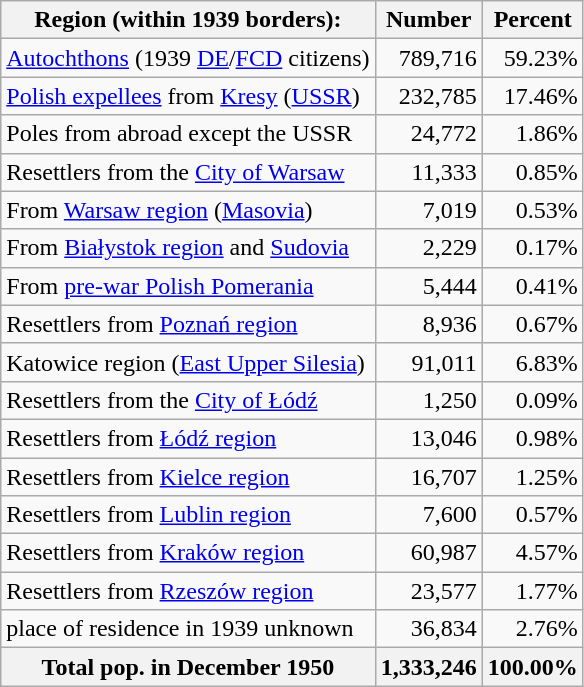<table class="wikitable sortable">
<tr>
<th>Region (within 1939 borders):</th>
<th>Number</th>
<th>Percent</th>
</tr>
<tr>
<td><a href='#'>Autochthons</a> (1939 <a href='#'>DE</a>/<a href='#'>FCD</a> citizens)</td>
<td style="text-align:right;">789,716</td>
<td style="text-align:right;">59.23%</td>
</tr>
<tr>
<td><a href='#'>Polish expellees</a> from <a href='#'>Kresy</a> (<a href='#'>USSR</a>)</td>
<td style="text-align:right;">232,785</td>
<td style="text-align:right;">17.46%</td>
</tr>
<tr>
<td>Poles from abroad except the USSR</td>
<td style="text-align:right;">24,772</td>
<td style="text-align:right;">1.86%</td>
</tr>
<tr>
<td>Resettlers from the <a href='#'>City of Warsaw</a></td>
<td style="text-align:right;">11,333</td>
<td style="text-align:right;">0.85%</td>
</tr>
<tr>
<td>From <a href='#'>Warsaw region</a> (<a href='#'>Masovia</a>)</td>
<td style="text-align:right;">7,019</td>
<td style="text-align:right;">0.53%</td>
</tr>
<tr>
<td>From <a href='#'>Białystok region</a> and <a href='#'>Sudovia</a></td>
<td style="text-align:right;">2,229</td>
<td style="text-align:right;">0.17%</td>
</tr>
<tr>
<td>From <a href='#'>pre-war Polish Pomerania</a></td>
<td style="text-align:right;">5,444</td>
<td style="text-align:right;">0.41%</td>
</tr>
<tr>
<td>Resettlers from <a href='#'>Poznań region</a></td>
<td style="text-align:right;">8,936</td>
<td style="text-align:right;">0.67%</td>
</tr>
<tr>
<td>Katowice region (<a href='#'>East Upper Silesia</a>)</td>
<td style="text-align:right;">91,011</td>
<td style="text-align:right;">6.83%</td>
</tr>
<tr>
<td>Resettlers from the <a href='#'>City of Łódź</a></td>
<td style="text-align:right;">1,250</td>
<td style="text-align:right;">0.09%</td>
</tr>
<tr>
<td>Resettlers from <a href='#'>Łódź region</a></td>
<td style="text-align:right;">13,046</td>
<td style="text-align:right;">0.98%</td>
</tr>
<tr>
<td>Resettlers from <a href='#'>Kielce region</a></td>
<td style="text-align:right;">16,707</td>
<td style="text-align:right;">1.25%</td>
</tr>
<tr>
<td>Resettlers from <a href='#'>Lublin region</a></td>
<td style="text-align:right;">7,600</td>
<td style="text-align:right;">0.57%</td>
</tr>
<tr>
<td>Resettlers from <a href='#'>Kraków region</a></td>
<td style="text-align:right;">60,987</td>
<td style="text-align:right;">4.57%</td>
</tr>
<tr>
<td>Resettlers from <a href='#'>Rzeszów region</a></td>
<td style="text-align:right;">23,577</td>
<td style="text-align:right;">1.77%</td>
</tr>
<tr>
<td>place of residence in 1939 unknown</td>
<td style="text-align:right;">36,834</td>
<td style="text-align:right;">2.76%</td>
</tr>
<tr>
<th>Total pop. in December 1950</th>
<th style="text-align:right;">1,333,246</th>
<th style="text-align:right;">100.00%</th>
</tr>
</table>
